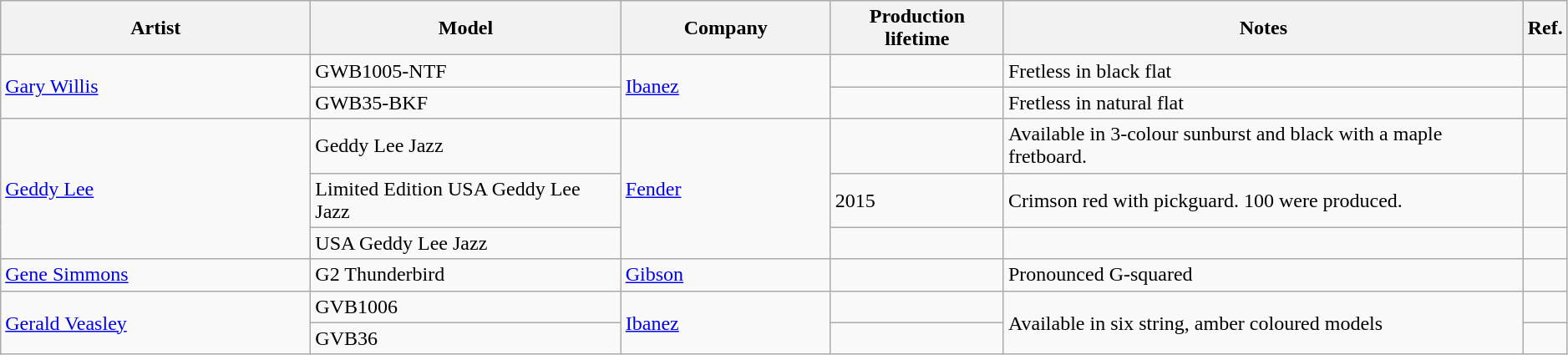<table class="wikitable sortable plainrowheaders" style="width:99%;">
<tr>
<th scope="col" style="width:15em;">Artist</th>
<th scope="col">Model</th>
<th scope="col" style="width:10em;">Company</th>
<th scope="col">Production lifetime</th>
<th scope="col" class="unsortable">Notes</th>
<th scope="col">Ref.</th>
</tr>
<tr>
<td rowspan=2><a href='#'>Gary Willis</a></td>
<td>GWB1005-NTF</td>
<td rowspan=2><a href='#'>Ibanez</a></td>
<td></td>
<td>Fretless in black flat</td>
<td></td>
</tr>
<tr>
<td>GWB35-BKF</td>
<td></td>
<td>Fretless in natural flat</td>
<td></td>
</tr>
<tr>
<td rowspan=3><a href='#'>Geddy Lee</a></td>
<td>Geddy Lee Jazz</td>
<td rowspan=3><a href='#'>Fender</a></td>
<td></td>
<td>Available in 3-colour sunburst and black with a maple fretboard.</td>
<td></td>
</tr>
<tr>
<td>Limited Edition USA Geddy Lee Jazz</td>
<td>2015</td>
<td>Crimson red with pickguard.  100 were produced.</td>
<td></td>
</tr>
<tr>
<td>USA Geddy Lee Jazz</td>
<td></td>
<td></td>
<td></td>
</tr>
<tr>
<td><a href='#'>Gene Simmons</a></td>
<td>G2 Thunderbird</td>
<td><a href='#'>Gibson</a></td>
<td></td>
<td>Pronounced G-squared</td>
<td></td>
</tr>
<tr>
<td rowspan=2><a href='#'>Gerald Veasley</a></td>
<td>GVB1006</td>
<td rowspan=2><a href='#'>Ibanez</a></td>
<td></td>
<td rowspan=2>Available in six string, amber coloured models</td>
<td></td>
</tr>
<tr>
<td>GVB36</td>
<td></td>
<td></td>
</tr>
</table>
